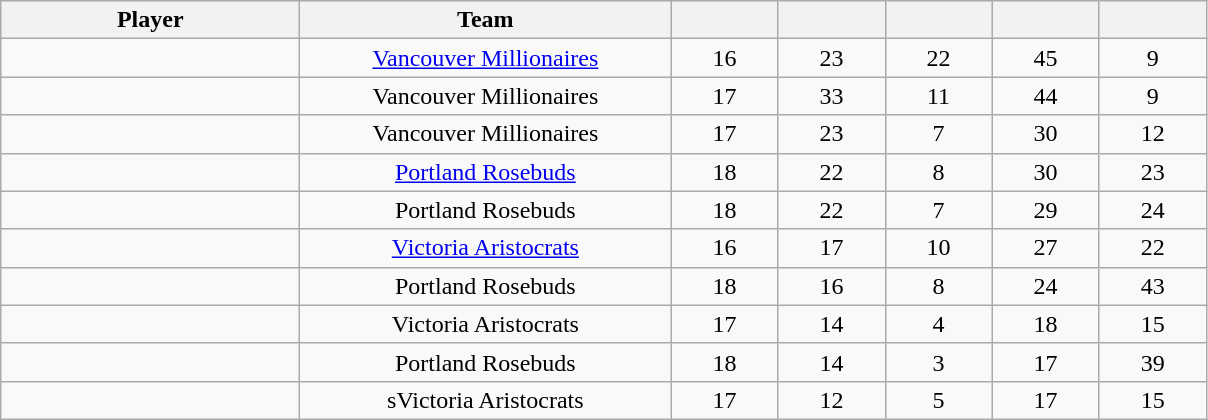<table class="wikitable sortable" style="text-align:center;">
<tr>
<th style="width: 12em;">Player</th>
<th style="width: 15em;">Team</th>
<th style="width: 4em;"></th>
<th style="width: 4em;"></th>
<th style="width: 4em;"></th>
<th style="width: 4em;"></th>
<th style="width: 4em;"></th>
</tr>
<tr>
<td align="left"></td>
<td><a href='#'>Vancouver Millionaires</a></td>
<td>16</td>
<td>23</td>
<td>22</td>
<td>45</td>
<td>9</td>
</tr>
<tr>
<td align="left"></td>
<td>Vancouver Millionaires</td>
<td>17</td>
<td>33</td>
<td>11</td>
<td>44</td>
<td>9</td>
</tr>
<tr>
<td align="left"></td>
<td>Vancouver Millionaires</td>
<td>17</td>
<td>23</td>
<td>7</td>
<td>30</td>
<td>12</td>
</tr>
<tr>
<td align="left"></td>
<td><a href='#'>Portland Rosebuds</a></td>
<td>18</td>
<td>22</td>
<td>8</td>
<td>30</td>
<td>23</td>
</tr>
<tr>
<td align="left"></td>
<td>Portland Rosebuds</td>
<td>18</td>
<td>22</td>
<td>7</td>
<td>29</td>
<td>24</td>
</tr>
<tr>
<td align="left"></td>
<td><a href='#'>Victoria Aristocrats</a></td>
<td>16</td>
<td>17</td>
<td>10</td>
<td>27</td>
<td>22</td>
</tr>
<tr>
<td align="left"></td>
<td>Portland Rosebuds</td>
<td>18</td>
<td>16</td>
<td>8</td>
<td>24</td>
<td>43</td>
</tr>
<tr>
<td align="left"></td>
<td>Victoria Aristocrats</td>
<td>17</td>
<td>14</td>
<td>4</td>
<td>18</td>
<td>15</td>
</tr>
<tr>
<td align="left"></td>
<td>Portland Rosebuds</td>
<td>18</td>
<td>14</td>
<td>3</td>
<td>17</td>
<td>39</td>
</tr>
<tr>
<td align="left"></td>
<td>sVictoria Aristocrats</td>
<td>17</td>
<td>12</td>
<td>5</td>
<td>17</td>
<td>15</td>
</tr>
</table>
